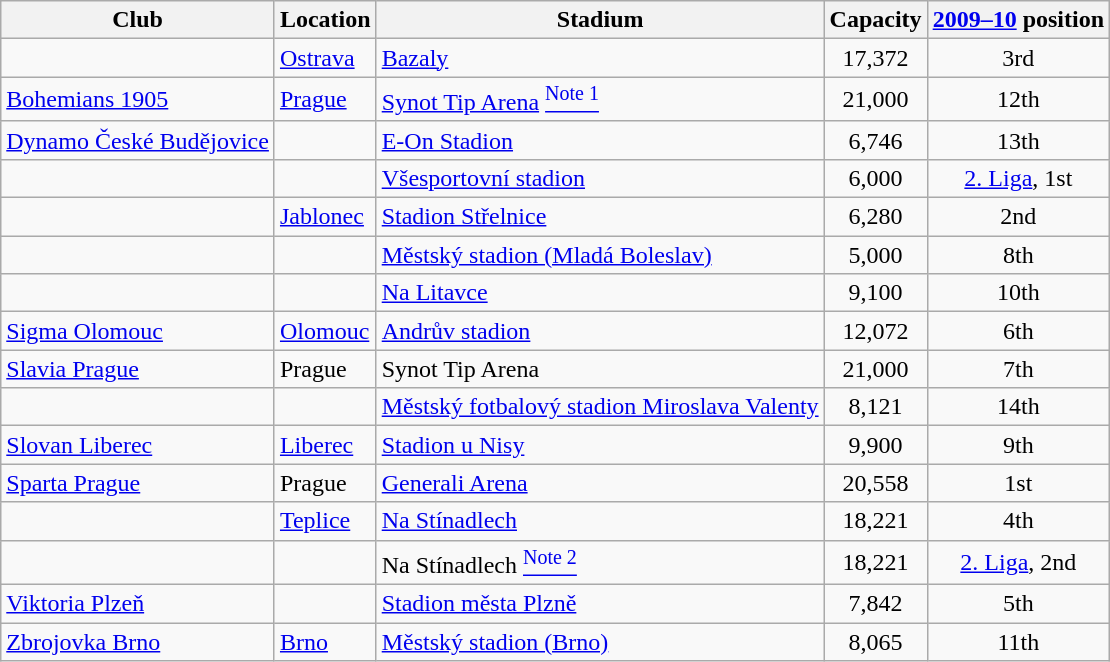<table class="wikitable sortable">
<tr>
<th>Club</th>
<th>Location</th>
<th>Stadium</th>
<th>Capacity</th>
<th><a href='#'>2009–10</a> position</th>
</tr>
<tr>
<td></td>
<td><a href='#'>Ostrava</a></td>
<td><a href='#'>Bazaly</a></td>
<td align="center">17,372</td>
<td align="center">3rd</td>
</tr>
<tr>
<td><a href='#'>Bohemians 1905</a></td>
<td><a href='#'>Prague</a></td>
<td><a href='#'>Synot Tip Arena</a> <a href='#'><sup>Note 1</sup></a></td>
<td align="center">21,000</td>
<td align="center">12th</td>
</tr>
<tr>
<td><a href='#'>Dynamo České Budějovice</a></td>
<td></td>
<td><a href='#'>E-On Stadion</a></td>
<td align="center">6,746</td>
<td align="center">13th</td>
</tr>
<tr>
<td></td>
<td></td>
<td><a href='#'>Všesportovní stadion</a></td>
<td align="center">6,000</td>
<td align="center"><a href='#'>2. Liga</a>, 1st</td>
</tr>
<tr>
<td></td>
<td><a href='#'>Jablonec</a></td>
<td><a href='#'>Stadion Střelnice</a></td>
<td align="center">6,280</td>
<td align="center">2nd</td>
</tr>
<tr>
<td></td>
<td></td>
<td><a href='#'>Městský stadion (Mladá Boleslav)</a></td>
<td align="center">5,000</td>
<td align="center">8th</td>
</tr>
<tr>
<td></td>
<td></td>
<td><a href='#'>Na Litavce</a></td>
<td align="center">9,100</td>
<td align="center">10th</td>
</tr>
<tr>
<td><a href='#'>Sigma Olomouc</a></td>
<td><a href='#'>Olomouc</a></td>
<td><a href='#'>Andrův stadion</a></td>
<td align="center">12,072</td>
<td align="center">6th</td>
</tr>
<tr>
<td><a href='#'>Slavia Prague</a></td>
<td>Prague</td>
<td>Synot Tip Arena</td>
<td align="center">21,000</td>
<td align="center">7th</td>
</tr>
<tr>
<td></td>
<td></td>
<td><a href='#'>Městský fotbalový stadion Miroslava Valenty</a></td>
<td align="center">8,121</td>
<td align="center">14th</td>
</tr>
<tr>
<td><a href='#'>Slovan Liberec</a></td>
<td><a href='#'>Liberec</a></td>
<td><a href='#'>Stadion u Nisy</a></td>
<td align="center">9,900</td>
<td align="center">9th</td>
</tr>
<tr>
<td><a href='#'>Sparta Prague</a></td>
<td>Prague</td>
<td><a href='#'>Generali Arena</a></td>
<td align="center">20,558</td>
<td align="center">1st</td>
</tr>
<tr>
<td></td>
<td><a href='#'>Teplice</a></td>
<td><a href='#'>Na Stínadlech</a></td>
<td align="center">18,221</td>
<td align="center">4th</td>
</tr>
<tr>
<td></td>
<td></td>
<td>Na Stínadlech <a href='#'><sup>Note 2</sup></a></td>
<td align="center">18,221</td>
<td align="center"><a href='#'>2. Liga</a>, 2nd</td>
</tr>
<tr>
<td><a href='#'>Viktoria Plzeň</a></td>
<td></td>
<td><a href='#'>Stadion města Plzně</a></td>
<td align="center">7,842</td>
<td align="center">5th</td>
</tr>
<tr>
<td><a href='#'>Zbrojovka Brno</a></td>
<td><a href='#'>Brno</a></td>
<td><a href='#'>Městský stadion (Brno)</a></td>
<td align="center">8,065</td>
<td align="center">11th</td>
</tr>
</table>
